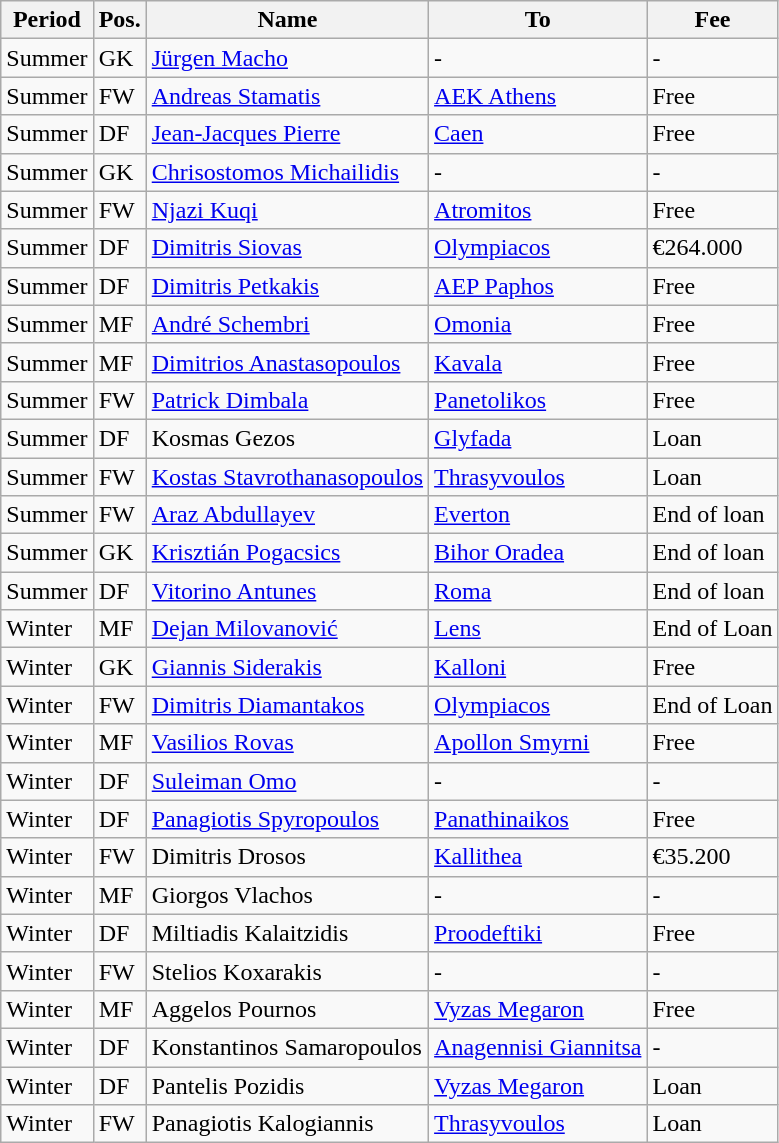<table class="wikitable">
<tr>
<th>Period</th>
<th>Pos.</th>
<th>Name</th>
<th>To</th>
<th>Fee</th>
</tr>
<tr>
<td>Summer</td>
<td>GK</td>
<td> <a href='#'>Jürgen Macho</a></td>
<td>-</td>
<td>-</td>
</tr>
<tr>
<td>Summer</td>
<td>FW</td>
<td> <a href='#'>Andreas Stamatis</a></td>
<td> <a href='#'>AEK Athens</a></td>
<td>Free</td>
</tr>
<tr>
<td>Summer</td>
<td>DF</td>
<td> <a href='#'>Jean-Jacques Pierre</a></td>
<td> <a href='#'>Caen</a></td>
<td>Free</td>
</tr>
<tr>
<td>Summer</td>
<td>GK</td>
<td> <a href='#'>Chrisostomos Michailidis</a></td>
<td>-</td>
<td>-</td>
</tr>
<tr>
<td>Summer</td>
<td>FW</td>
<td> <a href='#'>Njazi Kuqi</a></td>
<td> <a href='#'>Atromitos</a></td>
<td>Free</td>
</tr>
<tr>
<td>Summer</td>
<td>DF</td>
<td> <a href='#'>Dimitris Siovas</a></td>
<td> <a href='#'>Olympiacos</a></td>
<td>€264.000</td>
</tr>
<tr>
<td>Summer</td>
<td>DF</td>
<td> <a href='#'>Dimitris Petkakis</a></td>
<td> <a href='#'>AEP Paphos</a></td>
<td>Free</td>
</tr>
<tr>
<td>Summer</td>
<td>MF</td>
<td> <a href='#'>André Schembri</a></td>
<td> <a href='#'>Omonia</a></td>
<td>Free</td>
</tr>
<tr>
<td>Summer</td>
<td>MF</td>
<td> <a href='#'>Dimitrios Anastasopoulos</a></td>
<td> <a href='#'>Kavala</a></td>
<td>Free</td>
</tr>
<tr>
<td>Summer</td>
<td>FW</td>
<td> <a href='#'>Patrick Dimbala</a></td>
<td> <a href='#'>Panetolikos</a></td>
<td>Free</td>
</tr>
<tr>
<td>Summer</td>
<td>DF</td>
<td> Kosmas Gezos</td>
<td> <a href='#'>Glyfada</a></td>
<td>Loan</td>
</tr>
<tr>
<td>Summer</td>
<td>FW</td>
<td> <a href='#'>Kostas Stavrothanasopoulos</a></td>
<td> <a href='#'>Thrasyvoulos</a></td>
<td>Loan</td>
</tr>
<tr>
<td>Summer</td>
<td>FW</td>
<td> <a href='#'>Araz Abdullayev</a></td>
<td> <a href='#'>Everton</a></td>
<td>End of loan</td>
</tr>
<tr>
<td>Summer</td>
<td>GK</td>
<td> <a href='#'>Krisztián Pogacsics</a></td>
<td> <a href='#'>Bihor Oradea</a></td>
<td>End of loan</td>
</tr>
<tr>
<td>Summer</td>
<td>DF</td>
<td> <a href='#'>Vitorino Antunes</a></td>
<td> <a href='#'>Roma</a></td>
<td>End of loan</td>
</tr>
<tr>
<td>Winter</td>
<td>MF</td>
<td> <a href='#'>Dejan Milovanović</a></td>
<td> <a href='#'>Lens</a></td>
<td>End of Loan</td>
</tr>
<tr>
<td>Winter</td>
<td>GK</td>
<td> <a href='#'>Giannis Siderakis</a></td>
<td> <a href='#'>Kalloni</a></td>
<td>Free</td>
</tr>
<tr>
<td>Winter</td>
<td>FW</td>
<td> <a href='#'>Dimitris Diamantakos</a></td>
<td> <a href='#'>Olympiacos</a></td>
<td>End of Loan</td>
</tr>
<tr>
<td>Winter</td>
<td>MF</td>
<td> <a href='#'>Vasilios Rovas</a></td>
<td> <a href='#'>Apollon Smyrni</a></td>
<td>Free</td>
</tr>
<tr>
<td>Winter</td>
<td>DF</td>
<td> <a href='#'>Suleiman Omo</a></td>
<td>-</td>
<td>-</td>
</tr>
<tr>
<td>Winter</td>
<td>DF</td>
<td> <a href='#'>Panagiotis Spyropoulos</a></td>
<td> <a href='#'>Panathinaikos</a></td>
<td>Free</td>
</tr>
<tr>
<td>Winter</td>
<td>FW</td>
<td> Dimitris Drosos</td>
<td> <a href='#'>Kallithea</a></td>
<td>€35.200</td>
</tr>
<tr>
<td>Winter</td>
<td>MF</td>
<td> Giorgos Vlachos</td>
<td>-</td>
<td>-</td>
</tr>
<tr>
<td>Winter</td>
<td>DF</td>
<td> Miltiadis Kalaitzidis</td>
<td> <a href='#'>Proodeftiki</a></td>
<td>Free</td>
</tr>
<tr>
<td>Winter</td>
<td>FW</td>
<td> Stelios Koxarakis</td>
<td>-</td>
<td>-</td>
</tr>
<tr>
<td>Winter</td>
<td>MF</td>
<td> Aggelos Pournos</td>
<td> <a href='#'>Vyzas Megaron</a></td>
<td>Free</td>
</tr>
<tr>
<td>Winter</td>
<td>DF</td>
<td> Konstantinos Samaropoulos</td>
<td> <a href='#'>Anagennisi Giannitsa</a></td>
<td>-</td>
</tr>
<tr>
<td>Winter</td>
<td>DF</td>
<td> Pantelis Pozidis</td>
<td> <a href='#'>Vyzas Megaron</a></td>
<td>Loan</td>
</tr>
<tr>
<td>Winter</td>
<td>FW</td>
<td> Panagiotis Kalogiannis</td>
<td> <a href='#'>Thrasyvoulos</a></td>
<td>Loan</td>
</tr>
</table>
